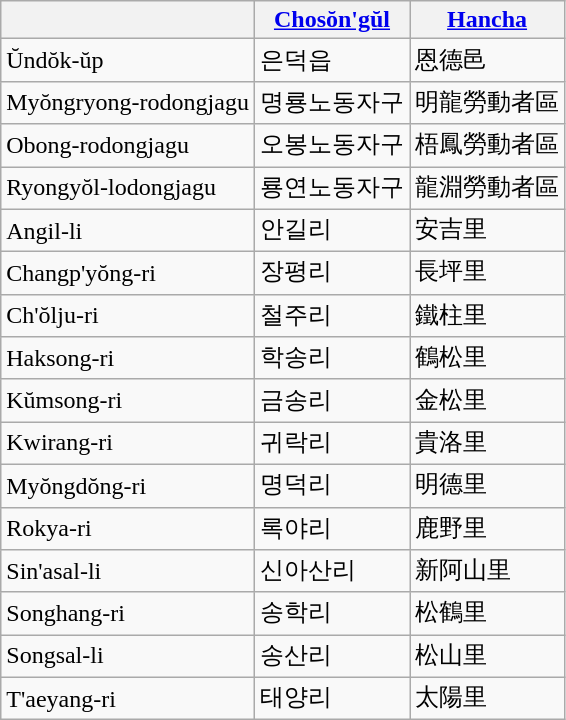<table class="wikitable">
<tr>
<th></th>
<th><a href='#'>Chosŏn'gŭl</a></th>
<th><a href='#'>Hancha</a></th>
</tr>
<tr>
<td>Ŭndŏk-ŭp</td>
<td>은덕읍</td>
<td>恩德邑</td>
</tr>
<tr>
<td>Myŏngryong-rodongjagu</td>
<td>명룡노동자구</td>
<td>明龍勞動者區</td>
</tr>
<tr>
<td>Obong-rodongjagu</td>
<td>오봉노동자구</td>
<td>梧鳳勞動者區</td>
</tr>
<tr>
<td>Ryongyŏl-lodongjagu</td>
<td>룡연노동자구</td>
<td>龍淵勞動者區</td>
</tr>
<tr>
<td>Angil-li</td>
<td>안길리</td>
<td>安吉里</td>
</tr>
<tr>
<td>Changp'yŏng-ri</td>
<td>장평리</td>
<td>長坪里</td>
</tr>
<tr>
<td>Ch'ŏlju-ri</td>
<td>철주리</td>
<td>鐵柱里</td>
</tr>
<tr>
<td>Haksong-ri</td>
<td>학송리</td>
<td>鶴松里</td>
</tr>
<tr>
<td>Kŭmsong-ri</td>
<td>금송리</td>
<td>金松里</td>
</tr>
<tr>
<td>Kwirang-ri</td>
<td>귀락리</td>
<td>貴洛里</td>
</tr>
<tr>
<td>Myŏngdŏng-ri</td>
<td>명덕리</td>
<td>明德里</td>
</tr>
<tr>
<td>Rokya-ri</td>
<td>록야리</td>
<td>鹿野里</td>
</tr>
<tr>
<td>Sin'asal-li</td>
<td>신아산리</td>
<td>新阿山里</td>
</tr>
<tr>
<td>Songhang-ri</td>
<td>송학리</td>
<td>松鶴里</td>
</tr>
<tr>
<td>Songsal-li</td>
<td>송산리</td>
<td>松山里</td>
</tr>
<tr>
<td>T'aeyang-ri</td>
<td>태양리</td>
<td>太陽里</td>
</tr>
</table>
